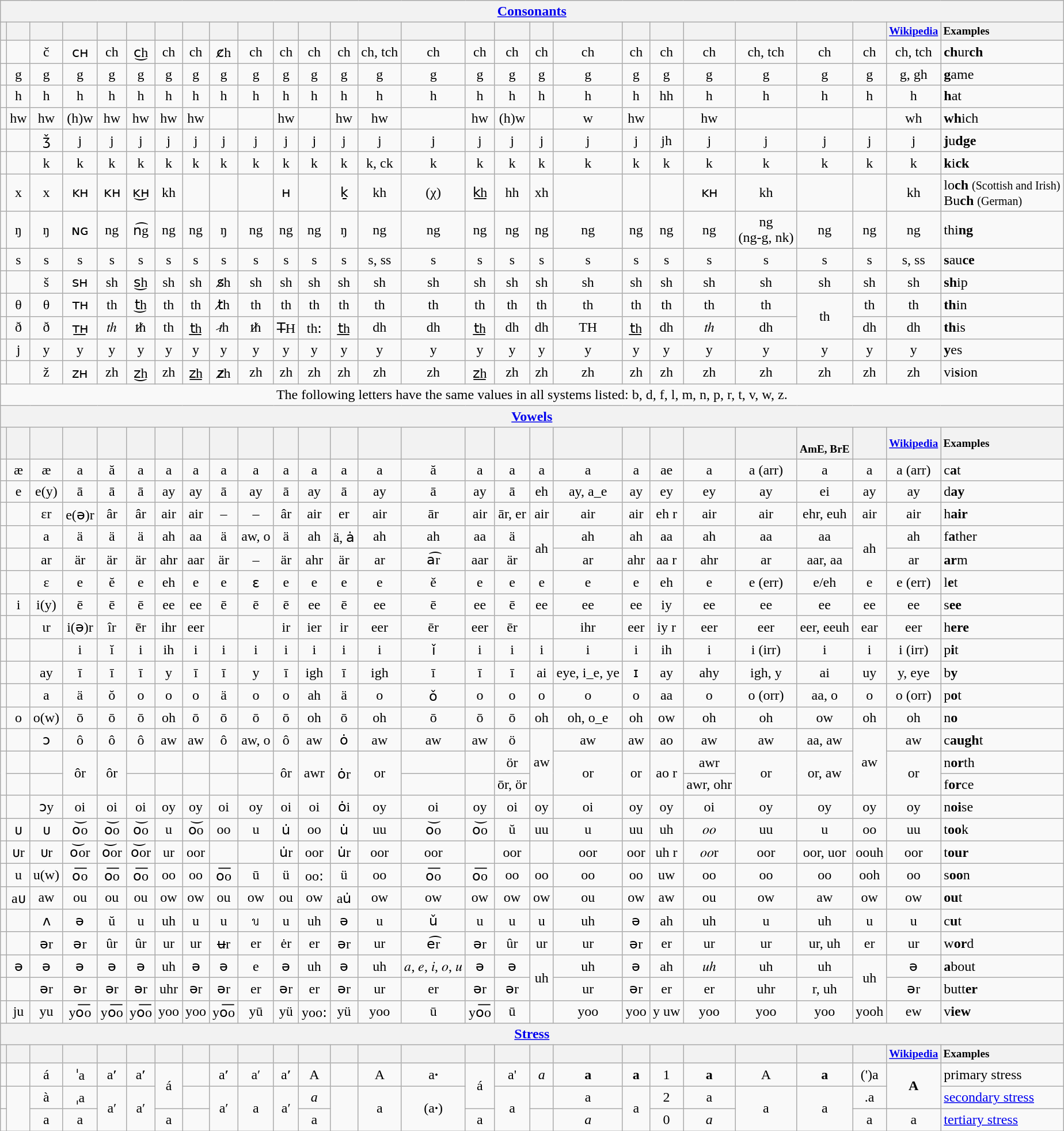<table class="wikitable" frame=void style="vertical-align:top; text-align:center; white-space:nowrap;">
<tr>
<th colspan="27"><a href='#'>Consonants</a></th>
</tr>
<tr style="font-size: 80%">
<th></th>
<th></th>
<th></th>
<th></th>
<th></th>
<th></th>
<th></th>
<th></th>
<th></th>
<th></th>
<th></th>
<th></th>
<th></th>
<th></th>
<th></th>
<th></th>
<th></th>
<th></th>
<th></th>
<th></th>
<th></th>
<th></th>
<th></th>
<th></th>
<th></th>
<th><a href='#'>Wikipedia</a></th>
<th style="text-align:left;">Examples</th>
</tr>
<tr>
<td></td>
<td></td>
<td>č</td>
<td>ᴄʜ</td>
<td>ch</td>
<td>c͜h</td>
<td>ch</td>
<td>ch</td>
<td>c̷h</td>
<td>ch</td>
<td>ch</td>
<td>ch</td>
<td>ch</td>
<td>ch, tch</td>
<td>ch</td>
<td>ch</td>
<td>ch</td>
<td>ch</td>
<td>ch</td>
<td>ch</td>
<td>ch</td>
<td>ch</td>
<td>ch, tch</td>
<td>ch</td>
<td>ch</td>
<td>ch, tch</td>
<td style="text-align: left;"><strong>ch</strong>ur<strong>ch</strong></td>
</tr>
<tr>
<td></td>
<td>g</td>
<td>g</td>
<td>g</td>
<td>g</td>
<td>g</td>
<td>g</td>
<td>g</td>
<td>g</td>
<td>g</td>
<td>g</td>
<td>g</td>
<td>g</td>
<td>g</td>
<td>g</td>
<td>g</td>
<td>g</td>
<td>g</td>
<td>g</td>
<td>g</td>
<td>g</td>
<td>g</td>
<td>g</td>
<td>g</td>
<td>g</td>
<td>g, gh</td>
<td style="text-align: left;"><strong>g</strong>ame</td>
</tr>
<tr>
<td></td>
<td>h</td>
<td>h</td>
<td>h</td>
<td>h</td>
<td>h</td>
<td>h</td>
<td>h</td>
<td>h</td>
<td>h</td>
<td>h</td>
<td>h</td>
<td>h</td>
<td>h</td>
<td>h</td>
<td>h</td>
<td>h</td>
<td>h</td>
<td>h</td>
<td>h</td>
<td>hh</td>
<td>h</td>
<td>h</td>
<td>h</td>
<td>h</td>
<td>h</td>
<td style="text-align: left;"><strong>h</strong>at</td>
</tr>
<tr>
<td></td>
<td>hw</td>
<td>hw</td>
<td>(h)w</td>
<td>hw</td>
<td>hw</td>
<td>hw</td>
<td>hw</td>
<td></td>
<td></td>
<td>hw</td>
<td></td>
<td>hw</td>
<td>hw</td>
<td> </td>
<td>hw</td>
<td>(h)w</td>
<td></td>
<td>w</td>
<td>hw</td>
<td></td>
<td>hw</td>
<td></td>
<td></td>
<td></td>
<td>wh</td>
<td style="text-align: left;"><strong>wh</strong>ich</td>
</tr>
<tr>
<td></td>
<td></td>
<td>ǯ</td>
<td>j</td>
<td>j</td>
<td>j</td>
<td>j</td>
<td>j</td>
<td>j</td>
<td>j</td>
<td>j</td>
<td>j</td>
<td>j</td>
<td>j</td>
<td>j</td>
<td>j</td>
<td>j</td>
<td>j</td>
<td>j</td>
<td>j</td>
<td>jh</td>
<td>j</td>
<td>j</td>
<td>j</td>
<td>j</td>
<td>j</td>
<td style="text-align: left;"><strong>j</strong>u<strong>dge</strong></td>
</tr>
<tr>
<td></td>
<td></td>
<td>k</td>
<td>k</td>
<td>k</td>
<td>k</td>
<td>k</td>
<td>k</td>
<td>k</td>
<td>k</td>
<td>k</td>
<td>k</td>
<td>k</td>
<td>k, ck</td>
<td>k</td>
<td>k</td>
<td>k</td>
<td>k</td>
<td>k</td>
<td>k</td>
<td>k</td>
<td>k</td>
<td>k</td>
<td>k</td>
<td>k</td>
<td>k</td>
<td style="text-align: left;"><strong>k</strong>i<strong>ck</strong></td>
</tr>
<tr>
<td></td>
<td>x</td>
<td>x</td>
<td>ᴋʜ</td>
<td>ᴋʜ</td>
<td>ᴋ͜ʜ</td>
<td>kh</td>
<td></td>
<td></td>
<td></td>
<td>ʜ</td>
<td></td>
<td>ḵ</td>
<td>kh</td>
<td>(χ)</td>
<td>k͟h</td>
<td>hh</td>
<td>xh</td>
<td></td>
<td></td>
<td></td>
<td>ᴋʜ</td>
<td>kh</td>
<td></td>
<td></td>
<td>kh</td>
<td style="text-align: left;">lo<strong>ch</strong> <small>(Scottish and Irish)</small><br>Bu<strong>ch</strong> <small>(German)</small></td>
</tr>
<tr>
<td></td>
<td>ŋ</td>
<td>ŋ</td>
<td>ɴɢ</td>
<td>ng</td>
<td>n͡g</td>
<td>ng</td>
<td>ng</td>
<td>ŋ</td>
<td>ng</td>
<td>ng</td>
<td>ng</td>
<td>ŋ</td>
<td>ng</td>
<td>ng</td>
<td>ng</td>
<td>ng</td>
<td>ng</td>
<td>ng</td>
<td>ng</td>
<td>ng</td>
<td>ng</td>
<td>ng <br>(ng-g, nk)</td>
<td>ng</td>
<td>ng</td>
<td>ng</td>
<td style="text-align: left;">thi<strong>ng</strong></td>
</tr>
<tr>
<td></td>
<td>s</td>
<td>s</td>
<td>s</td>
<td>s</td>
<td>s</td>
<td>s</td>
<td>s</td>
<td>s</td>
<td>s</td>
<td>s</td>
<td>s</td>
<td>s</td>
<td>s, ss</td>
<td>s</td>
<td>s</td>
<td>s</td>
<td>s</td>
<td>s</td>
<td>s</td>
<td>s</td>
<td>s</td>
<td>s</td>
<td>s</td>
<td>s</td>
<td>s, ss</td>
<td style="text-align: left;"><strong>s</strong>au<strong>ce</strong></td>
</tr>
<tr>
<td></td>
<td></td>
<td>š</td>
<td>ꜱʜ</td>
<td>sh</td>
<td>s͜h</td>
<td>sh</td>
<td>sh</td>
<td>s̷h</td>
<td>sh</td>
<td>sh</td>
<td>sh</td>
<td>sh</td>
<td>sh</td>
<td>sh</td>
<td>sh</td>
<td>sh</td>
<td>sh</td>
<td>sh</td>
<td>sh</td>
<td>sh</td>
<td>sh</td>
<td>sh</td>
<td>sh</td>
<td>sh</td>
<td>sh</td>
<td style="text-align: left;"><strong>sh</strong>ip</td>
</tr>
<tr>
<td></td>
<td>θ</td>
<td>θ</td>
<td>ᴛʜ</td>
<td>th</td>
<td>t͜h</td>
<td>th</td>
<td>th</td>
<td>t̷h</td>
<td>th</td>
<td>th</td>
<td>th</td>
<td>th</td>
<td>th</td>
<td>th</td>
<td>th</td>
<td>th</td>
<td>th</td>
<td>th</td>
<td>th</td>
<td>th</td>
<td>th</td>
<td>th</td>
<td rowspan=2>th</td>
<td>th</td>
<td>th</td>
<td style="text-align: left;"><strong>th</strong>in</td>
</tr>
<tr>
<td></td>
<td>ð</td>
<td>ð</td>
<td>ᴛ͟ʜ</td>
<td>𝑡ℎ</td>
<td>ᵺ</td>
<td>th</td>
<td>t͟h</td>
<td>𝑡̷h</td>
<td>ᵺ</td>
<td>T̶H</td>
<td>th꞉</td>
<td>t͟h</td>
<td>dh</td>
<td>dh</td>
<td>t͟h</td>
<td>dh</td>
<td>dh</td>
<td>TH</td>
<td>t͟h</td>
<td>dh</td>
<td>𝑡ℎ</td>
<td>dh</td>
<td>dh</td>
<td>dh</td>
<td style="text-align: left;"><strong>th</strong>is</td>
</tr>
<tr>
<td></td>
<td>j</td>
<td>y</td>
<td>y</td>
<td>y</td>
<td>y</td>
<td>y</td>
<td>y</td>
<td>y</td>
<td>y</td>
<td>y</td>
<td>y</td>
<td>y</td>
<td>y</td>
<td>y</td>
<td>y</td>
<td>y</td>
<td>y</td>
<td>y</td>
<td>y</td>
<td>y</td>
<td>y</td>
<td>y</td>
<td>y</td>
<td>y</td>
<td>y</td>
<td style="text-align: left;"><strong>y</strong>es</td>
</tr>
<tr>
<td></td>
<td></td>
<td>ž</td>
<td>ᴢʜ</td>
<td>zh</td>
<td>z͜h</td>
<td>zh</td>
<td>z͟h</td>
<td>z̷h</td>
<td>zh</td>
<td>zh</td>
<td>zh</td>
<td>zh</td>
<td>zh</td>
<td>zh</td>
<td>z͟h</td>
<td>zh</td>
<td>zh</td>
<td>zh</td>
<td>zh</td>
<td>zh</td>
<td>zh</td>
<td>zh</td>
<td>zh</td>
<td>zh</td>
<td>zh</td>
<td style="text-align: left;">vi<strong>s</strong>ion</td>
</tr>
<tr>
<td colspan="27">The following letters have the same values in all systems listed: b, d, f, l, m, n, p, r, t, v, w, z.</td>
</tr>
<tr>
<th colspan="27"><a href='#'>Vowels</a> </th>
</tr>
<tr style="font-size: 80%">
<th></th>
<th></th>
<th></th>
<th></th>
<th></th>
<th></th>
<th></th>
<th></th>
<th></th>
<th></th>
<th></th>
<th></th>
<th></th>
<th></th>
<th></th>
<th></th>
<th></th>
<th></th>
<th></th>
<th></th>
<th></th>
<th></th>
<th></th>
<th><br>AmE, BrE</th>
<th></th>
<th><a href='#'>Wikipedia</a></th>
<th style="text-align:left;">Examples</th>
</tr>
<tr>
<td></td>
<td>æ</td>
<td>æ</td>
<td>a</td>
<td>ă</td>
<td>a</td>
<td>a</td>
<td>a</td>
<td>a</td>
<td>a</td>
<td>a</td>
<td>a</td>
<td>a</td>
<td>a</td>
<td>ă</td>
<td>a</td>
<td>a</td>
<td>a</td>
<td>a</td>
<td>a</td>
<td>ae</td>
<td>a</td>
<td>a (arr)</td>
<td>a</td>
<td>a</td>
<td>a (arr)</td>
<td style="text-align: left;">c<strong>a</strong>t</td>
</tr>
<tr>
<td></td>
<td>e</td>
<td>e(y)</td>
<td>ā</td>
<td>ā</td>
<td>ā</td>
<td>ay</td>
<td>ay</td>
<td>ā</td>
<td>ay</td>
<td>ā</td>
<td>ay</td>
<td>ā</td>
<td>ay</td>
<td>ā</td>
<td>ay</td>
<td>ā</td>
<td>eh</td>
<td>ay, a_e</td>
<td>ay</td>
<td>ey</td>
<td>ey</td>
<td>ay</td>
<td>ei</td>
<td>ay</td>
<td>ay</td>
<td style="text-align: left;">d<strong>ay</strong></td>
</tr>
<tr>
<td></td>
<td></td>
<td>εr</td>
<td>e(ə)r</td>
<td>âr</td>
<td>âr</td>
<td>air</td>
<td>air</td>
<td>–</td>
<td>–</td>
<td>âr</td>
<td>air</td>
<td>er</td>
<td>air</td>
<td>ār</td>
<td>air</td>
<td>ār, er</td>
<td>air</td>
<td>air</td>
<td>air</td>
<td>eh r</td>
<td>air</td>
<td>air</td>
<td>ehr, euh</td>
<td>air</td>
<td>air</td>
<td style="text-align: left;">h<strong>air</strong></td>
</tr>
<tr>
<td></td>
<td></td>
<td>a</td>
<td>ä</td>
<td>ä</td>
<td>ä</td>
<td>ah</td>
<td>aa</td>
<td>ä</td>
<td>aw, o</td>
<td>ä</td>
<td>ah</td>
<td>ä, ȧ</td>
<td>ah</td>
<td>ah</td>
<td>aa</td>
<td>ä</td>
<td rowspan="2">ah</td>
<td>ah</td>
<td>ah</td>
<td>aa</td>
<td>ah</td>
<td>aa</td>
<td>aa</td>
<td rowspan=2>ah</td>
<td>ah</td>
<td style="text-align: left;">f<strong>a</strong>ther</td>
</tr>
<tr>
<td></td>
<td></td>
<td>ar</td>
<td>är</td>
<td>är</td>
<td>är</td>
<td>ahr</td>
<td>aar</td>
<td>är</td>
<td>–</td>
<td>är</td>
<td>ahr</td>
<td>är</td>
<td>ar</td>
<td>a͡r</td>
<td>aar</td>
<td>är</td>
<td>ar</td>
<td>ahr</td>
<td>aa r</td>
<td>ahr</td>
<td>ar</td>
<td>aar, aa</td>
<td>ar</td>
<td style="text-align: left;"><strong>ar</strong>m</td>
</tr>
<tr>
<td></td>
<td></td>
<td>ε</td>
<td>e</td>
<td>ĕ</td>
<td>e</td>
<td>eh</td>
<td>e</td>
<td>e</td>
<td>ɛ</td>
<td>e</td>
<td>e</td>
<td>e</td>
<td>e</td>
<td>ě</td>
<td>e</td>
<td>e</td>
<td>e</td>
<td>e</td>
<td>e</td>
<td>eh</td>
<td>e</td>
<td>e (err)</td>
<td>e/eh</td>
<td>e</td>
<td>e (err)</td>
<td style="text-align: left;">l<strong>e</strong>t</td>
</tr>
<tr>
<td></td>
<td>i</td>
<td>i(y)</td>
<td>ē</td>
<td>ē</td>
<td>ē</td>
<td>ee</td>
<td>ee</td>
<td>ē</td>
<td>ē</td>
<td>ē</td>
<td>ee</td>
<td>ē</td>
<td>ee</td>
<td>ē</td>
<td>ee</td>
<td>ē</td>
<td>ee</td>
<td>ee</td>
<td>ee</td>
<td>iy</td>
<td>ee</td>
<td>ee</td>
<td>ee</td>
<td>ee</td>
<td>ee</td>
<td style="text-align: left;">s<strong>ee</strong></td>
</tr>
<tr>
<td></td>
<td></td>
<td>ιr</td>
<td>i(ə)r</td>
<td>îr</td>
<td>ēr</td>
<td>ihr</td>
<td>eer</td>
<td></td>
<td></td>
<td>ir</td>
<td>ier</td>
<td>ir</td>
<td>eer</td>
<td>ēr</td>
<td>eer</td>
<td>ēr</td>
<td></td>
<td>ihr</td>
<td>eer</td>
<td>iy r</td>
<td>eer</td>
<td>eer</td>
<td>eer, eeuh</td>
<td>ear</td>
<td>eer</td>
<td style="text-align: left;">h<strong>ere</strong></td>
</tr>
<tr>
<td></td>
<td></td>
<td></td>
<td>i</td>
<td>ĭ</td>
<td>i</td>
<td>ih</td>
<td>i</td>
<td>i</td>
<td>i</td>
<td>i</td>
<td>i</td>
<td>i</td>
<td>i</td>
<td>ǐ</td>
<td>i</td>
<td>i</td>
<td>i</td>
<td>i</td>
<td>i</td>
<td>ih</td>
<td>i</td>
<td>i (irr)</td>
<td>i</td>
<td>i</td>
<td>i (irr)</td>
<td style="text-align: left;">p<strong>i</strong>t</td>
</tr>
<tr>
<td></td>
<td></td>
<td>ay</td>
<td>ī</td>
<td>ī</td>
<td>ī</td>
<td>y</td>
<td>ī</td>
<td>ī</td>
<td>y</td>
<td>ī</td>
<td>igh</td>
<td>ī</td>
<td>igh</td>
<td>ī</td>
<td>ī</td>
<td>ī</td>
<td>ai</td>
<td>eye, i_e, ye</td>
<td>ɪ</td>
<td>ay</td>
<td>ahy</td>
<td>igh, y</td>
<td>ai</td>
<td>uy</td>
<td>y, eye</td>
<td style="text-align: left;">b<strong>y</strong></td>
</tr>
<tr>
<td></td>
<td></td>
<td>a</td>
<td>ä</td>
<td>ŏ</td>
<td>o</td>
<td>o</td>
<td>o</td>
<td>ä</td>
<td>o</td>
<td>o</td>
<td>ah</td>
<td>ä</td>
<td>o</td>
<td>ǒ</td>
<td>o</td>
<td>o</td>
<td>o</td>
<td>o</td>
<td>o</td>
<td>aa</td>
<td>o</td>
<td>o (orr)</td>
<td>aa, o</td>
<td>o</td>
<td>o (orr)</td>
<td style="text-align: left;">p<strong>o</strong>t</td>
</tr>
<tr>
<td></td>
<td>o</td>
<td>o(w)</td>
<td>ō</td>
<td>ō</td>
<td>ō</td>
<td>oh</td>
<td>ō</td>
<td>ō</td>
<td>ō</td>
<td>ō</td>
<td>oh</td>
<td>ō</td>
<td>oh</td>
<td>ō</td>
<td>ō</td>
<td>ō</td>
<td>oh</td>
<td>oh, o_e</td>
<td>oh</td>
<td>ow</td>
<td>oh</td>
<td>oh</td>
<td>ow</td>
<td>oh</td>
<td>oh</td>
<td style="text-align: left;">n<strong>o</strong></td>
</tr>
<tr>
<td></td>
<td></td>
<td>ɔ</td>
<td>ô</td>
<td>ô</td>
<td>ô</td>
<td>aw</td>
<td>aw</td>
<td>ô</td>
<td>aw, o</td>
<td>ô</td>
<td>aw</td>
<td>ȯ</td>
<td>aw</td>
<td>aw</td>
<td>aw</td>
<td>ö</td>
<td rowspan="3">aw</td>
<td>aw</td>
<td>aw</td>
<td>ao</td>
<td>aw</td>
<td>aw</td>
<td>aa, aw</td>
<td rowspan=3>aw</td>
<td>aw</td>
<td style="text-align: left;">c<strong>augh</strong>t</td>
</tr>
<tr>
<td rowspan=2></td>
<td></td>
<td></td>
<td rowspan=2>ôr</td>
<td rowspan=2>ôr</td>
<td></td>
<td></td>
<td></td>
<td></td>
<td></td>
<td rowspan=2>ôr</td>
<td rowspan="2">awr</td>
<td rowspan="2">ȯr</td>
<td rowspan="2">or</td>
<td></td>
<td></td>
<td>ör</td>
<td rowspan="2">or</td>
<td rowspan="2">or</td>
<td rowspan="2">ao r</td>
<td>awr</td>
<td rowspan=2>or</td>
<td rowspan=2>or, aw</td>
<td rowspan=2>or</td>
<td style="text-align: left;">n<strong>or</strong>th</td>
</tr>
<tr>
<td></td>
<td></td>
<td></td>
<td></td>
<td></td>
<td></td>
<td></td>
<td></td>
<td></td>
<td>ōr, ör</td>
<td>awr, ohr</td>
<td style="text-align: left;">f<strong>or</strong>ce</td>
</tr>
<tr>
<td></td>
<td></td>
<td>ɔy</td>
<td>oi</td>
<td>oi</td>
<td>oi</td>
<td>oy</td>
<td>oy</td>
<td>oi</td>
<td>oy</td>
<td>oi</td>
<td>oi</td>
<td>ȯi</td>
<td>oy</td>
<td>oi</td>
<td>oy</td>
<td>oi</td>
<td>oy</td>
<td>oi</td>
<td>oy</td>
<td>oy</td>
<td>oi</td>
<td>oy</td>
<td>oy</td>
<td>oy</td>
<td>oy</td>
<td style="text-align: left;">n<strong>oi</strong>se</td>
</tr>
<tr>
<td></td>
<td>ᴜ</td>
<td>ᴜ</td>
<td>o͝o</td>
<td>o͝o</td>
<td>o͝o</td>
<td>u</td>
<td>o͝o</td>
<td>oo</td>
<td>u</td>
<td>u̇</td>
<td>oo</td>
<td>u̇</td>
<td>uu</td>
<td>o͝o</td>
<td>o͝o</td>
<td>ŭ</td>
<td>uu</td>
<td>u</td>
<td>uu</td>
<td>uh</td>
<td>𝑜𝑜</td>
<td>uu</td>
<td>u</td>
<td>oo</td>
<td>uu</td>
<td style="text-align: left;">t<strong>oo</strong>k</td>
</tr>
<tr>
<td></td>
<td>ᴜr</td>
<td>ᴜr</td>
<td>o͝or</td>
<td>o͝or</td>
<td>o͝or</td>
<td>ur</td>
<td>oor</td>
<td></td>
<td></td>
<td>u̇r</td>
<td>oor</td>
<td>u̇r</td>
<td>oor</td>
<td>oor</td>
<td></td>
<td>oor</td>
<td></td>
<td>oor</td>
<td>oor</td>
<td>uh r</td>
<td>𝑜𝑜r</td>
<td>oor</td>
<td>oor, uor</td>
<td>oouh</td>
<td>oor</td>
<td style="text-align: left;">t<strong>our</strong></td>
</tr>
<tr>
<td></td>
<td>u</td>
<td>u(w)</td>
<td>o͞o</td>
<td>o͞o</td>
<td>o͞o</td>
<td>oo</td>
<td>oo</td>
<td>o͞o</td>
<td>ū</td>
<td>ü</td>
<td>oo꞉</td>
<td>ü</td>
<td>oo</td>
<td>o͞o</td>
<td>o͞o</td>
<td>oo</td>
<td>oo</td>
<td>oo</td>
<td>oo</td>
<td>uw</td>
<td>oo</td>
<td>oo</td>
<td>oo</td>
<td>ooh</td>
<td>oo</td>
<td style="text-align: left;">s<strong>oo</strong>n</td>
</tr>
<tr>
<td></td>
<td>aᴜ</td>
<td>aw</td>
<td>ou</td>
<td>ou</td>
<td>ou</td>
<td>ow</td>
<td>ow</td>
<td>ou</td>
<td>ow</td>
<td>ou</td>
<td>ow</td>
<td>au̇</td>
<td>ow</td>
<td>ow</td>
<td>ow</td>
<td>ow</td>
<td>ow</td>
<td>ou</td>
<td>ow</td>
<td>aw</td>
<td>ou</td>
<td>ow</td>
<td>aw</td>
<td>ow</td>
<td>ow</td>
<td style="text-align: left;"><strong>ou</strong>t</td>
</tr>
<tr>
<td></td>
<td></td>
<td>ʌ</td>
<td>ə</td>
<td>ŭ</td>
<td>u</td>
<td>uh</td>
<td>u</td>
<td>u</td>
<td>ꭒ</td>
<td>u</td>
<td>uh</td>
<td>ə</td>
<td>u</td>
<td>ǔ</td>
<td>u</td>
<td>u</td>
<td>u</td>
<td>uh</td>
<td>ə</td>
<td>ah</td>
<td>uh</td>
<td>u</td>
<td>uh</td>
<td>u</td>
<td>u</td>
<td style="text-align: left;">c<strong>u</strong>t</td>
</tr>
<tr>
<td></td>
<td></td>
<td>ər</td>
<td>ər</td>
<td>ûr</td>
<td>ûr</td>
<td>ur</td>
<td>ur</td>
<td>ʉr</td>
<td>er</td>
<td>ėr</td>
<td>er</td>
<td>ər</td>
<td>ur</td>
<td>e͡r</td>
<td>ər</td>
<td>ûr</td>
<td>ur</td>
<td>ur</td>
<td>ər</td>
<td>er</td>
<td>ur</td>
<td>ur</td>
<td>ur, uh</td>
<td>er</td>
<td>ur</td>
<td style="text-align: left;">w<strong>or</strong>d</td>
</tr>
<tr>
<td></td>
<td>ə</td>
<td>ə</td>
<td>ə</td>
<td>ə</td>
<td>ə</td>
<td>uh</td>
<td>ə</td>
<td>ə</td>
<td>e</td>
<td>ə</td>
<td>uh</td>
<td>ə</td>
<td>uh</td>
<td>𝑎, 𝑒, 𝑖, 𝑜, 𝑢</td>
<td>ə</td>
<td>ə</td>
<td rowspan="2">uh</td>
<td>uh</td>
<td>ə</td>
<td>ah</td>
<td>𝑢ℎ</td>
<td>uh</td>
<td>uh</td>
<td rowspan=2>uh</td>
<td>ə</td>
<td style="text-align: left;"><strong>a</strong>bout</td>
</tr>
<tr>
<td></td>
<td></td>
<td>ər</td>
<td>ər</td>
<td>ər</td>
<td>ər</td>
<td>uhr</td>
<td>ər</td>
<td>ər</td>
<td>er</td>
<td>ər</td>
<td>er</td>
<td>ər</td>
<td>ur</td>
<td>er</td>
<td>ər</td>
<td>ər</td>
<td>ur</td>
<td>ər</td>
<td>er</td>
<td>er</td>
<td>uhr</td>
<td>r, uh</td>
<td>ər</td>
<td style="text-align: left;">butt<strong>er</strong></td>
</tr>
<tr>
<td></td>
<td>ju</td>
<td>yu</td>
<td>yo͞o</td>
<td>yo͞o</td>
<td>yo͞o</td>
<td>yoo</td>
<td>yoo</td>
<td>yo͞o</td>
<td>yū</td>
<td>yü</td>
<td>yoo꞉</td>
<td>yü</td>
<td>yoo</td>
<td>ū</td>
<td>yo͞o</td>
<td>ū</td>
<td></td>
<td>yoo</td>
<td>yoo</td>
<td>y uw</td>
<td>yoo</td>
<td>yoo</td>
<td>yoo</td>
<td>yooh</td>
<td>ew</td>
<td style="text-align: left;">v<strong>iew</strong></td>
</tr>
<tr>
<th colspan="27"><a href='#'>Stress</a></th>
</tr>
<tr style="font-size: 80%">
<th></th>
<th></th>
<th></th>
<th></th>
<th></th>
<th></th>
<th></th>
<th></th>
<th></th>
<th></th>
<th></th>
<th></th>
<th></th>
<th></th>
<th></th>
<th></th>
<th></th>
<th></th>
<th></th>
<th></th>
<th></th>
<th></th>
<th></th>
<th></th>
<th></th>
<th><a href='#'>Wikipedia</a></th>
<th style="text-align:left;">Examples</th>
</tr>
<tr>
<td></td>
<td></td>
<td>á</td>
<td>ˈa</td>
<td>a<strong>′</strong></td>
<td>a<strong>′</strong></td>
<td rowspan="2">á</td>
<td></td>
<td>a<strong>′</strong></td>
<td>a′</td>
<td>a<strong>′</strong></td>
<td>A</td>
<td></td>
<td>A</td>
<td>a<strong>·</strong></td>
<td rowspan=2>á</td>
<td>a'</td>
<td><em>a</em></td>
<td><strong>a</strong></td>
<td><strong>a</strong></td>
<td>1</td>
<td><strong>a</strong></td>
<td>A</td>
<td><strong>a</strong></td>
<td>(')a</td>
<td rowspan=2><strong>A</strong></td>
<td style="text-align: left;">primary stress</td>
</tr>
<tr>
<td></td>
<td rowspan=2></td>
<td>à</td>
<td>ˌa</td>
<td rowspan=2>a′</td>
<td rowspan=2>a′</td>
<td></td>
<td rowspan=2>a′</td>
<td rowspan="2">a</td>
<td rowspan="2">a′<br></td>
<td><em>a</em></td>
<td rowspan=2></td>
<td rowspan="2">a</td>
<td rowspan="2">(a<strong>·</strong>)</td>
<td rowspan=2>a</td>
<td></td>
<td>a</td>
<td rowspan="2">a</td>
<td>2</td>
<td>a</td>
<td rowspan=2>a</td>
<td rowspan=2>a</td>
<td>.a</td>
<td style="text-align: left;"><a href='#'>secondary stress</a></td>
</tr>
<tr>
<td></td>
<td>a</td>
<td>a</td>
<td>a</td>
<td></td>
<td>a</td>
<td>a</td>
<td></td>
<td><em>a</em></td>
<td>0</td>
<td><em>a</em></td>
<td>a</td>
<td>a</td>
<td style="text-align: left;"><a href='#'>tertiary stress</a></td>
</tr>
</table>
